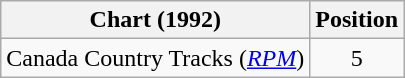<table class="wikitable sortable">
<tr>
<th scope="col">Chart (1992)</th>
<th scope="col">Position</th>
</tr>
<tr>
<td>Canada Country Tracks (<em><a href='#'>RPM</a></em>)</td>
<td align="center">5</td>
</tr>
</table>
